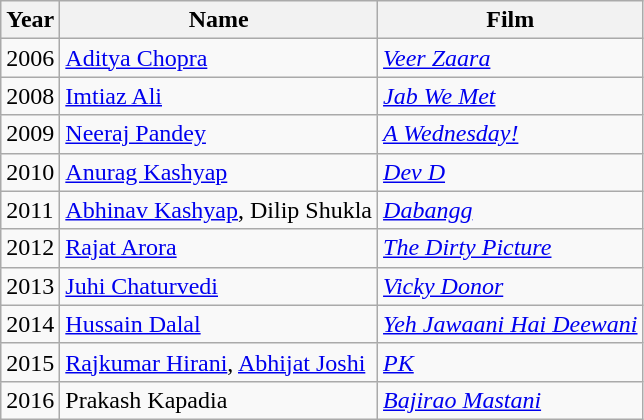<table class="wikitable">
<tr>
<th>Year</th>
<th>Name</th>
<th>Film</th>
</tr>
<tr>
<td>2006</td>
<td><a href='#'>Aditya Chopra</a></td>
<td><em><a href='#'>Veer Zaara</a></em></td>
</tr>
<tr>
<td>2008</td>
<td><a href='#'>Imtiaz Ali</a></td>
<td><em><a href='#'>Jab We Met</a></em></td>
</tr>
<tr>
<td>2009</td>
<td><a href='#'>Neeraj Pandey</a></td>
<td><em><a href='#'>A Wednesday!</a></em></td>
</tr>
<tr>
<td>2010</td>
<td><a href='#'>Anurag Kashyap</a></td>
<td><em><a href='#'>Dev D</a></em></td>
</tr>
<tr>
<td>2011</td>
<td><a href='#'>Abhinav Kashyap</a>, Dilip Shukla</td>
<td><em><a href='#'>Dabangg</a></em></td>
</tr>
<tr>
<td>2012</td>
<td><a href='#'>Rajat Arora</a></td>
<td><em><a href='#'>The Dirty Picture</a></em></td>
</tr>
<tr>
<td>2013</td>
<td><a href='#'>Juhi Chaturvedi</a></td>
<td><em><a href='#'>Vicky Donor</a></em></td>
</tr>
<tr>
<td>2014</td>
<td><a href='#'>Hussain Dalal</a></td>
<td><em><a href='#'>Yeh Jawaani Hai Deewani</a></em></td>
</tr>
<tr>
<td>2015</td>
<td><a href='#'>Rajkumar Hirani</a>, <a href='#'>Abhijat Joshi</a></td>
<td><em><a href='#'>PK</a></em></td>
</tr>
<tr>
<td>2016</td>
<td>Prakash Kapadia</td>
<td><em><a href='#'>Bajirao Mastani</a></em></td>
</tr>
</table>
